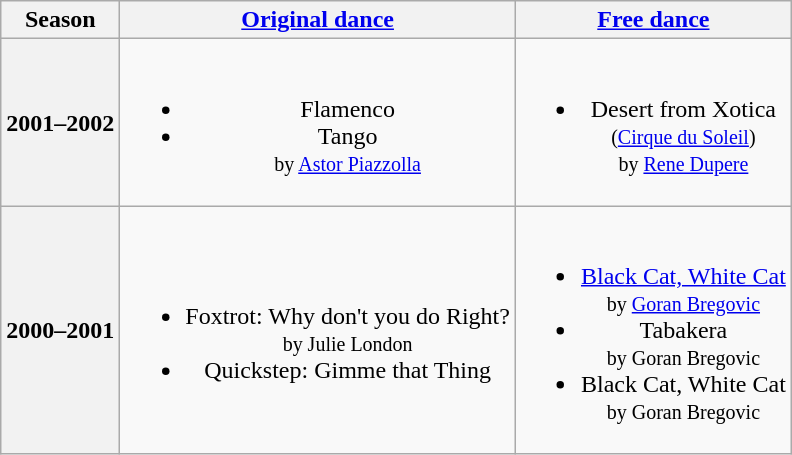<table class=wikitable style=text-align:center>
<tr>
<th>Season</th>
<th><a href='#'>Original dance</a></th>
<th><a href='#'>Free dance</a></th>
</tr>
<tr>
<th>2001–2002 <br> </th>
<td><br><ul><li>Flamenco</li><li>Tango <br><small> by <a href='#'>Astor Piazzolla</a> </small></li></ul></td>
<td><br><ul><li>Desert from Xotica <br><small> (<a href='#'>Cirque du Soleil</a>) <br> by <a href='#'>Rene Dupere</a> </small></li></ul></td>
</tr>
<tr>
<th>2000–2001 <br> </th>
<td><br><ul><li>Foxtrot: Why don't you do Right? <br><small> by Julie London </small></li><li>Quickstep: Gimme that Thing</li></ul></td>
<td><br><ul><li><a href='#'>Black Cat, White Cat</a> <br><small> by <a href='#'>Goran Bregovic</a> </small></li><li>Tabakera <br><small> by Goran Bregovic </small></li><li>Black Cat, White Cat <br><small> by Goran Bregovic </small></li></ul></td>
</tr>
</table>
